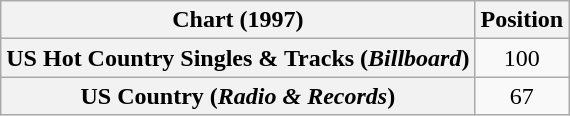<table class="wikitable sortable plainrowheaders" style="text-align:center">
<tr>
<th scope="col">Chart (1997)</th>
<th scope="col">Position</th>
</tr>
<tr>
<th scope="row">US Hot Country Singles & Tracks (<em>Billboard</em>)</th>
<td>100</td>
</tr>
<tr>
<th scope="row">US Country (<em>Radio & Records</em>)</th>
<td>67</td>
</tr>
</table>
